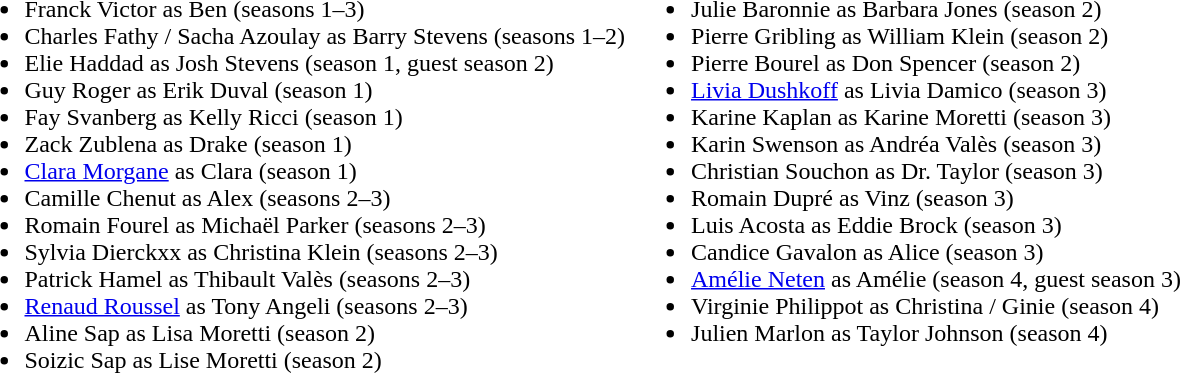<table border="0">
<tr>
<td valign="top"><br><ul><li>Franck Victor as Ben (seasons 1–3)</li><li>Charles Fathy / Sacha Azoulay as Barry Stevens (seasons 1–2)</li><li>Elie Haddad as Josh Stevens (season 1, guest season 2)</li><li>Guy Roger as Erik Duval (season 1)</li><li>Fay Svanberg as Kelly Ricci (season 1)</li><li>Zack Zublena as Drake (season 1)</li><li><a href='#'>Clara Morgane</a> as Clara (season 1)</li><li>Camille Chenut as Alex (seasons 2–3)</li><li>Romain Fourel as Michaël Parker (seasons 2–3)</li><li>Sylvia Dierckxx as Christina Klein (seasons 2–3)</li><li>Patrick Hamel as Thibault Valès (seasons 2–3)</li><li><a href='#'>Renaud Roussel</a> as Tony Angeli (seasons 2–3)</li><li>Aline Sap as Lisa Moretti (season 2)</li><li>Soizic Sap as Lise Moretti (season 2)</li></ul></td>
<td valign="top"><br><ul><li>Julie Baronnie as Barbara Jones (season 2)</li><li>Pierre Gribling as William Klein (season 2)</li><li>Pierre Bourel as Don Spencer (season 2)</li><li><a href='#'>Livia Dushkoff</a> as Livia Damico (season 3)</li><li>Karine Kaplan as Karine Moretti (season 3)</li><li>Karin Swenson as Andréa Valès (season 3)</li><li>Christian Souchon as Dr. Taylor (season 3)</li><li>Romain Dupré as Vinz (season 3)</li><li>Luis Acosta as Eddie Brock (season 3)</li><li>Candice Gavalon as Alice (season 3)</li><li><a href='#'>Amélie Neten</a> as Amélie (season 4, guest season 3)</li><li>Virginie Philippot as Christina / Ginie (season 4)</li><li>Julien Marlon as Taylor Johnson (season 4)</li></ul></td>
</tr>
</table>
